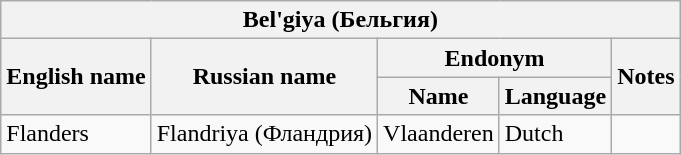<table class="wikitable sortable">
<tr>
<th colspan="5"> Bel'giya (Бельгия)</th>
</tr>
<tr>
<th rowspan="2">English name</th>
<th rowspan="2">Russian name</th>
<th colspan="2">Endonym</th>
<th rowspan="2">Notes</th>
</tr>
<tr>
<th>Name</th>
<th>Language</th>
</tr>
<tr>
<td>Flanders</td>
<td>Flandriya (Фландрия)</td>
<td>Vlaanderen</td>
<td>Dutch</td>
<td></td>
</tr>
</table>
